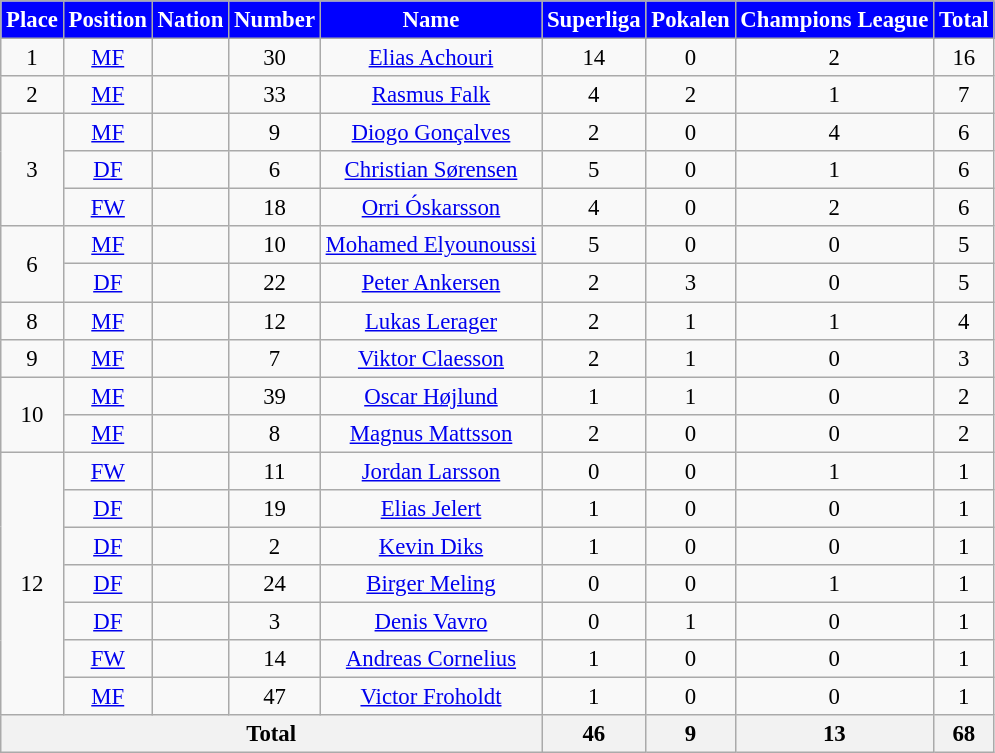<table class="wikitable" style="font-size: 95%; text-align: center">
<tr>
<th style="background:#0000FF; color:white; text-align:center;"!width=80>Place</th>
<th style="background:#0000FF; color:white; text-align:center;"!width=80>Position</th>
<th style="background:#0000FF; color:white; text-align:center;"!width=80>Nation</th>
<th style="background:#0000FF; color:white; text-align:center;"!width=80>Number</th>
<th style="background:#0000FF; color:white; text-align:center;"!width=150>Name</th>
<th style="background:#0000FF; color:white; text-align:center;"!width=150>Superliga</th>
<th style="background:#0000FF; color:white; text-align:center;"!width=150>Pokalen</th>
<th style="background:#0000FF; color:white; text-align:center;"!width=150>Champions League</th>
<th style="background:#0000FF; color:white; text-align:center;"!width=80>Total</th>
</tr>
<tr>
<td rowspan=1>1</td>
<td><a href='#'>MF</a></td>
<td></td>
<td>30</td>
<td><a href='#'>Elias Achouri</a></td>
<td>14</td>
<td>0</td>
<td>2</td>
<td>16</td>
</tr>
<tr>
<td rowspan=1>2</td>
<td><a href='#'>MF</a></td>
<td></td>
<td>33</td>
<td><a href='#'>Rasmus Falk</a></td>
<td>4</td>
<td>2</td>
<td>1</td>
<td>7</td>
</tr>
<tr>
<td rowspan=3>3</td>
<td><a href='#'>MF</a></td>
<td></td>
<td>9</td>
<td><a href='#'>Diogo Gonçalves</a></td>
<td>2</td>
<td>0</td>
<td>4</td>
<td>6</td>
</tr>
<tr>
<td><a href='#'>DF</a></td>
<td></td>
<td>6</td>
<td><a href='#'>Christian Sørensen</a></td>
<td>5</td>
<td>0</td>
<td>1</td>
<td>6</td>
</tr>
<tr>
<td><a href='#'>FW</a></td>
<td></td>
<td>18</td>
<td><a href='#'>Orri Óskarsson</a></td>
<td>4</td>
<td>0</td>
<td>2</td>
<td>6</td>
</tr>
<tr>
<td rowspan=2>6</td>
<td><a href='#'>MF</a></td>
<td></td>
<td>10</td>
<td><a href='#'>Mohamed Elyounoussi</a></td>
<td>5</td>
<td>0</td>
<td>0</td>
<td>5</td>
</tr>
<tr>
<td><a href='#'>DF</a></td>
<td></td>
<td>22</td>
<td><a href='#'>Peter Ankersen</a></td>
<td>2</td>
<td>3</td>
<td>0</td>
<td>5</td>
</tr>
<tr>
<td rowspan=1>8</td>
<td><a href='#'>MF</a></td>
<td></td>
<td>12</td>
<td><a href='#'>Lukas Lerager</a></td>
<td>2</td>
<td>1</td>
<td>1</td>
<td>4</td>
</tr>
<tr>
<td rowspan=1>9</td>
<td><a href='#'>MF</a></td>
<td></td>
<td>7</td>
<td><a href='#'>Viktor Claesson</a></td>
<td>2</td>
<td>1</td>
<td>0</td>
<td>3</td>
</tr>
<tr>
<td rowspan=2>10</td>
<td><a href='#'>MF</a></td>
<td></td>
<td>39</td>
<td><a href='#'>Oscar Højlund</a></td>
<td>1</td>
<td>1</td>
<td>0</td>
<td>2</td>
</tr>
<tr>
<td><a href='#'>MF</a></td>
<td></td>
<td>8</td>
<td><a href='#'>Magnus Mattsson</a></td>
<td>2</td>
<td>0</td>
<td>0</td>
<td>2</td>
</tr>
<tr>
<td rowspan=7>12</td>
<td><a href='#'>FW</a></td>
<td></td>
<td>11</td>
<td><a href='#'>Jordan Larsson</a></td>
<td>0</td>
<td>0</td>
<td>1</td>
<td>1</td>
</tr>
<tr>
<td><a href='#'>DF</a></td>
<td></td>
<td>19</td>
<td><a href='#'>Elias Jelert</a></td>
<td>1</td>
<td>0</td>
<td>0</td>
<td>1</td>
</tr>
<tr>
<td><a href='#'>DF</a></td>
<td></td>
<td>2</td>
<td><a href='#'>Kevin Diks</a></td>
<td>1</td>
<td>0</td>
<td>0</td>
<td>1</td>
</tr>
<tr>
<td><a href='#'>DF</a></td>
<td></td>
<td>24</td>
<td><a href='#'>Birger Meling</a></td>
<td>0</td>
<td>0</td>
<td>1</td>
<td>1</td>
</tr>
<tr>
<td><a href='#'>DF</a></td>
<td></td>
<td>3</td>
<td><a href='#'>Denis Vavro</a></td>
<td>0</td>
<td>1</td>
<td>0</td>
<td>1</td>
</tr>
<tr>
<td><a href='#'>FW</a></td>
<td></td>
<td>14</td>
<td><a href='#'>Andreas Cornelius</a></td>
<td>1</td>
<td>0</td>
<td>0</td>
<td>1</td>
</tr>
<tr>
<td><a href='#'>MF</a></td>
<td></td>
<td>47</td>
<td><a href='#'>Victor Froholdt</a></td>
<td>1</td>
<td>0</td>
<td>0</td>
<td>1</td>
</tr>
<tr>
<th colspan=5>Total</th>
<th>46</th>
<th>9</th>
<th>13</th>
<th>68</th>
</tr>
</table>
